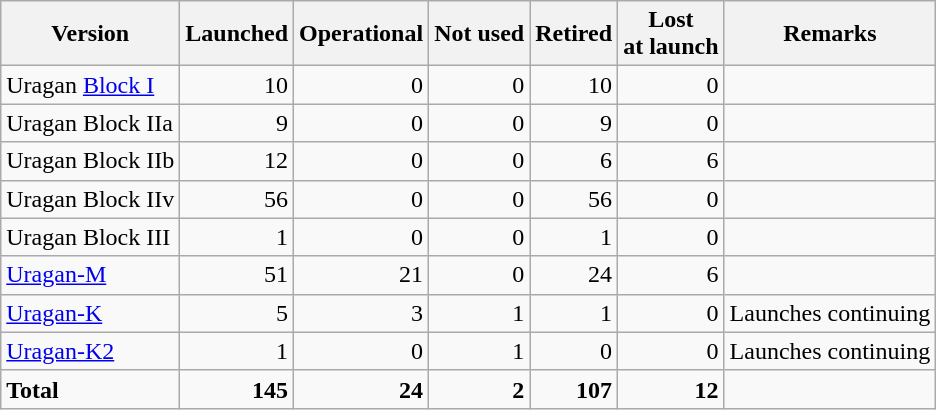<table class="wikitable" style="text-align:right">
<tr>
<th>Version</th>
<th>Launched</th>
<th>Operational</th>
<th>Not used</th>
<th>Retired</th>
<th>Lost<br>at launch</th>
<th>Remarks</th>
</tr>
<tr>
<td align=left>Uragan <a href='#'>Block I</a></td>
<td>10</td>
<td>0</td>
<td>0</td>
<td>10</td>
<td>0</td>
<td></td>
</tr>
<tr>
<td align=left>Uragan Block IIa</td>
<td>9</td>
<td>0</td>
<td>0</td>
<td>9</td>
<td>0</td>
<td></td>
</tr>
<tr>
<td align=left>Uragan Block IIb</td>
<td>12</td>
<td>0</td>
<td>0</td>
<td>6</td>
<td>6</td>
<td></td>
</tr>
<tr>
<td align=left>Uragan Block IIv</td>
<td>56</td>
<td>0</td>
<td>0</td>
<td>56</td>
<td>0</td>
<td></td>
</tr>
<tr>
<td align=left>Uragan Block III</td>
<td>1</td>
<td>0</td>
<td>0</td>
<td>1</td>
<td>0</td>
<td></td>
</tr>
<tr>
<td align=left><a href='#'>Uragan-M</a></td>
<td>51</td>
<td>21</td>
<td>0</td>
<td>24</td>
<td>6</td>
<td></td>
</tr>
<tr>
<td align=left><a href='#'>Uragan-K</a></td>
<td>5</td>
<td>3</td>
<td>1</td>
<td>1</td>
<td>0</td>
<td align=left>Launches continuing</td>
</tr>
<tr>
<td align=left><a href='#'>Uragan-K2</a></td>
<td>1</td>
<td>0</td>
<td>1</td>
<td>0</td>
<td>0</td>
<td align=left>Launches continuing</td>
</tr>
<tr>
<td align=left><strong>Total</strong></td>
<td><strong>145</strong></td>
<td><strong>24</strong></td>
<td><strong>2</strong></td>
<td><strong>107</strong></td>
<td><strong>12</strong></td>
<td></td>
</tr>
</table>
